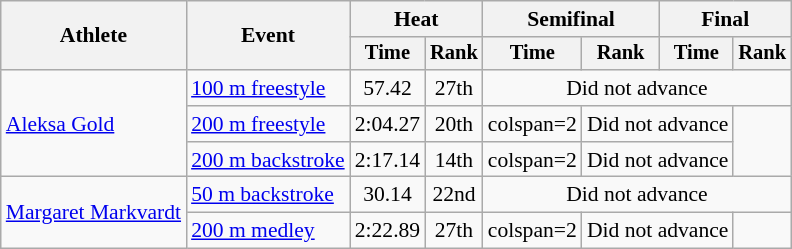<table class=wikitable style="font-size:90%">
<tr>
<th rowspan=2>Athlete</th>
<th rowspan=2>Event</th>
<th colspan=2>Heat</th>
<th colspan=2>Semifinal</th>
<th colspan=2>Final</th>
</tr>
<tr style="font-size:95%">
<th>Time</th>
<th>Rank</th>
<th>Time</th>
<th>Rank</th>
<th>Time</th>
<th>Rank</th>
</tr>
<tr align=center>
<td rowspan=3 align=left><a href='#'>Aleksa Gold</a></td>
<td align=left><a href='#'>100 m freestyle</a></td>
<td>57.42</td>
<td>27th</td>
<td colspan=4>Did not advance</td>
</tr>
<tr align=center>
<td align=left><a href='#'>200 m freestyle</a></td>
<td>2:04.27</td>
<td>20th</td>
<td>colspan=2 </td>
<td colspan=2>Did not advance</td>
</tr>
<tr align=center>
<td align=left><a href='#'>200 m backstroke</a></td>
<td>2:17.14</td>
<td>14th</td>
<td>colspan=2 </td>
<td colspan=2>Did not advance</td>
</tr>
<tr align=center>
<td rowspan=2 align=left><a href='#'>Margaret Markvardt</a></td>
<td align=left><a href='#'>50 m backstroke</a></td>
<td>30.14</td>
<td>22nd</td>
<td colspan=4>Did not advance</td>
</tr>
<tr align=center>
<td align=left><a href='#'>200 m medley</a></td>
<td>2:22.89</td>
<td>27th</td>
<td>colspan=2 </td>
<td colspan=2>Did not advance</td>
</tr>
</table>
